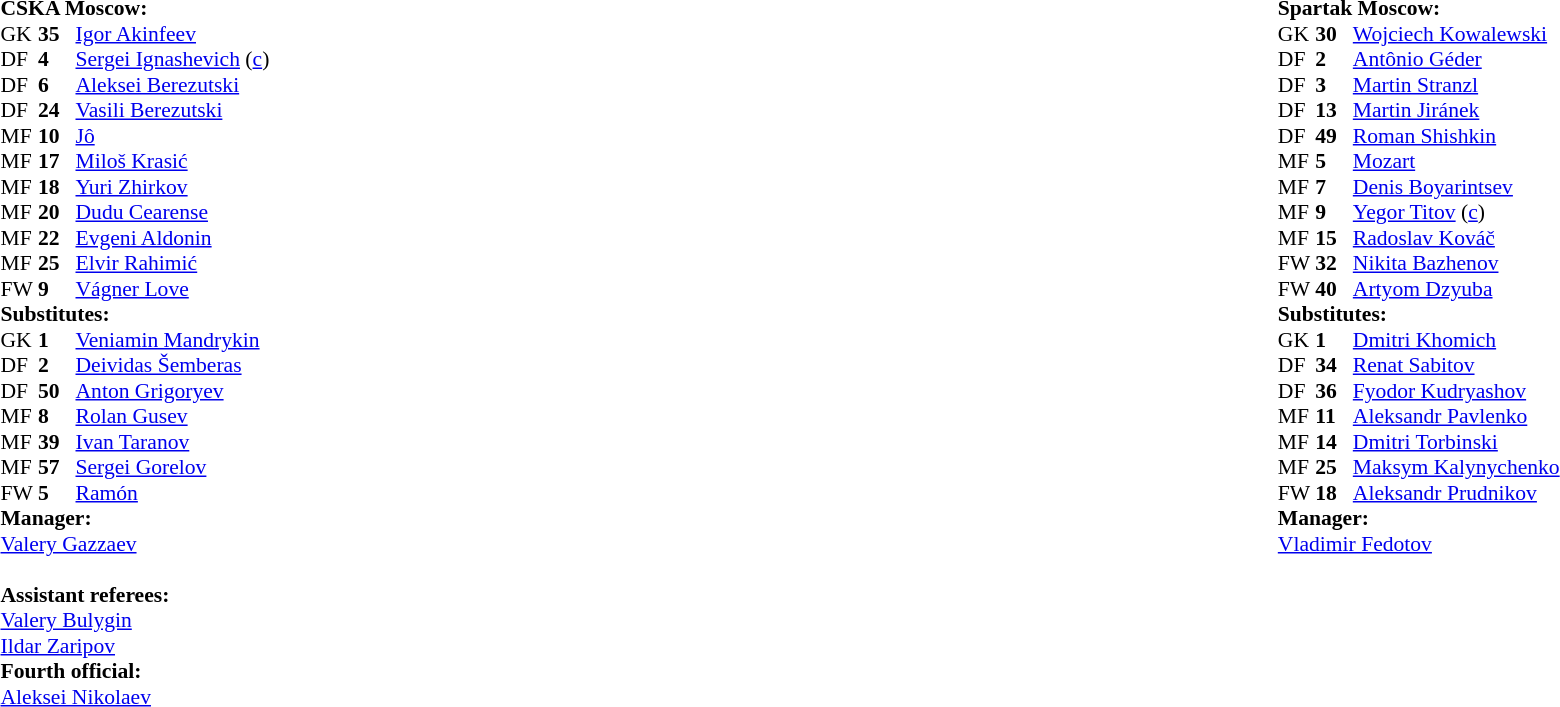<table width="100%">
<tr>
<td valign="top" width="50%"><br><table style="font-size: 90%" cellspacing="0" cellpadding="0">
<tr>
<td colspan="4"><strong>CSKA Moscow:</strong></td>
</tr>
<tr>
<th width=25></th>
<th width=25></th>
</tr>
<tr>
<td>GK</td>
<td><strong>35</strong></td>
<td> <a href='#'>Igor Akinfeev</a></td>
</tr>
<tr>
<td>DF</td>
<td><strong>4</strong></td>
<td> <a href='#'>Sergei Ignashevich</a> (<a href='#'>c</a>)</td>
<td></td>
</tr>
<tr>
<td>DF</td>
<td><strong>6</strong></td>
<td> <a href='#'>Aleksei Berezutski</a></td>
</tr>
<tr>
<td>DF</td>
<td><strong>24</strong></td>
<td> <a href='#'>Vasili Berezutski</a></td>
</tr>
<tr>
<td>MF</td>
<td><strong>10</strong></td>
<td> <a href='#'>Jô</a></td>
<td></td>
</tr>
<tr>
<td>MF</td>
<td><strong>17</strong></td>
<td> <a href='#'>Miloš Krasić</a></td>
<td></td>
<td></td>
</tr>
<tr>
<td>MF</td>
<td><strong>18</strong></td>
<td> <a href='#'>Yuri Zhirkov</a></td>
</tr>
<tr>
<td>MF</td>
<td><strong>20</strong></td>
<td> <a href='#'>Dudu Cearense</a></td>
</tr>
<tr>
<td>MF</td>
<td><strong>22</strong></td>
<td> <a href='#'>Evgeni Aldonin</a></td>
<td></td>
<td></td>
</tr>
<tr>
<td>MF</td>
<td><strong>25</strong></td>
<td> <a href='#'>Elvir Rahimić</a></td>
</tr>
<tr>
<td>FW</td>
<td><strong>9</strong></td>
<td> <a href='#'>Vágner Love</a></td>
<td></td>
<td></td>
</tr>
<tr>
<td colspan=3><strong>Substitutes:</strong></td>
</tr>
<tr>
<td>GK</td>
<td><strong>1</strong></td>
<td> <a href='#'>Veniamin Mandrykin</a></td>
</tr>
<tr>
<td>DF</td>
<td><strong>2</strong></td>
<td> <a href='#'>Deividas Šemberas</a></td>
<td></td>
<td></td>
</tr>
<tr>
<td>DF</td>
<td><strong>50</strong></td>
<td> <a href='#'>Anton Grigoryev</a></td>
</tr>
<tr>
<td>MF</td>
<td><strong>8</strong></td>
<td> <a href='#'>Rolan Gusev</a></td>
</tr>
<tr>
<td>MF</td>
<td><strong>39</strong></td>
<td> <a href='#'>Ivan Taranov</a></td>
<td></td>
<td></td>
</tr>
<tr>
<td>MF</td>
<td><strong>57</strong></td>
<td> <a href='#'>Sergei Gorelov</a></td>
</tr>
<tr>
<td>FW</td>
<td><strong>5</strong></td>
<td> <a href='#'>Ramón</a></td>
<td></td>
<td></td>
</tr>
<tr>
<td colspan=3><strong>Manager:</strong></td>
</tr>
<tr>
<td colspan=4> <a href='#'>Valery Gazzaev</a><br><br><strong>Assistant referees:</strong><br> <a href='#'>Valery Bulygin</a><br> <a href='#'>Ildar Zaripov</a>
<br><strong>Fourth official:</strong><br> <a href='#'>Aleksei Nikolaev</a></td>
</tr>
</table>
</td>
<td></td>
<td valign="top" width="50%"><br><table style="font-size: 90%" cellspacing="0" cellpadding="0" align=center>
<tr>
<td colspan="4"><strong>Spartak Moscow:</strong></td>
</tr>
<tr>
<th width=25></th>
<th width=25></th>
</tr>
<tr>
<td>GK</td>
<td><strong>30</strong></td>
<td> <a href='#'>Wojciech Kowalewski</a></td>
<td></td>
</tr>
<tr>
<td>DF</td>
<td><strong>2</strong></td>
<td> <a href='#'>Antônio Géder</a></td>
<td></td>
<td></td>
</tr>
<tr>
<td>DF</td>
<td><strong>3</strong></td>
<td> <a href='#'>Martin Stranzl</a></td>
</tr>
<tr>
<td>DF</td>
<td><strong>13</strong></td>
<td> <a href='#'>Martin Jiránek</a></td>
</tr>
<tr>
<td>DF</td>
<td><strong>49</strong></td>
<td> <a href='#'>Roman Shishkin</a></td>
</tr>
<tr>
<td>MF</td>
<td><strong>5</strong></td>
<td> <a href='#'>Mozart</a></td>
<td></td>
<td></td>
</tr>
<tr>
<td>MF</td>
<td><strong>7</strong></td>
<td> <a href='#'>Denis Boyarintsev</a></td>
<td></td>
<td></td>
</tr>
<tr>
<td>MF</td>
<td><strong>9</strong></td>
<td> <a href='#'>Yegor Titov</a> (<a href='#'>c</a>)</td>
<td></td>
<td></td>
</tr>
<tr>
<td>MF</td>
<td><strong>15</strong></td>
<td> <a href='#'>Radoslav Kováč</a></td>
</tr>
<tr>
<td>FW</td>
<td><strong>32</strong></td>
<td> <a href='#'>Nikita Bazhenov</a></td>
<td></td>
<td></td>
</tr>
<tr>
<td>FW</td>
<td><strong>40</strong></td>
<td> <a href='#'>Artyom Dzyuba</a></td>
</tr>
<tr>
<td colspan=3><strong>Substitutes:</strong></td>
</tr>
<tr>
<td>GK</td>
<td><strong>1</strong></td>
<td> <a href='#'>Dmitri Khomich</a></td>
</tr>
<tr>
<td>DF</td>
<td><strong>34</strong></td>
<td> <a href='#'>Renat Sabitov</a></td>
</tr>
<tr>
<td>DF</td>
<td><strong>36</strong></td>
<td> <a href='#'>Fyodor Kudryashov</a></td>
</tr>
<tr>
<td>MF</td>
<td><strong>11</strong></td>
<td> <a href='#'>Aleksandr Pavlenko</a></td>
<td></td>
<td></td>
</tr>
<tr>
<td>MF</td>
<td><strong>14</strong></td>
<td> <a href='#'>Dmitri Torbinski</a></td>
<td></td>
<td></td>
</tr>
<tr>
<td>MF</td>
<td><strong>25</strong></td>
<td> <a href='#'>Maksym Kalynychenko</a></td>
<td></td>
<td></td>
</tr>
<tr>
<td>FW</td>
<td><strong>18</strong></td>
<td> <a href='#'>Aleksandr Prudnikov</a></td>
</tr>
<tr>
<td colspan=3><strong>Manager:</strong></td>
</tr>
<tr>
<td colspan=4> <a href='#'>Vladimir Fedotov</a></td>
</tr>
<tr>
</tr>
</table>
</td>
</tr>
</table>
